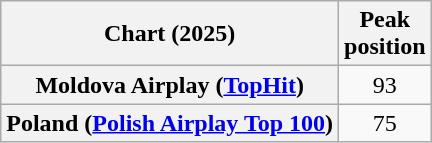<table class="wikitable sortable plainrowheaders" style="text-align:center">
<tr>
<th>Chart (2025)</th>
<th>Peak<br>position</th>
</tr>
<tr>
<th scope="row">Moldova Airplay (<a href='#'>TopHit</a>)</th>
<td>93</td>
</tr>
<tr>
<th scope="row">Poland (<a href='#'>Polish Airplay Top 100</a>)</th>
<td>75</td>
</tr>
</table>
